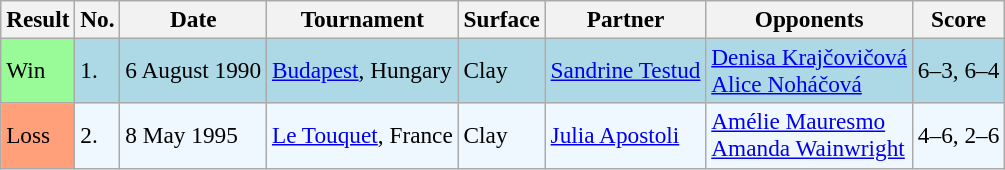<table class="sortable wikitable" style="font-size:97%">
<tr>
<th>Result</th>
<th>No.</th>
<th>Date</th>
<th>Tournament</th>
<th>Surface</th>
<th>Partner</th>
<th>Opponents</th>
<th>Score</th>
</tr>
<tr bgcolor=lightblue>
<td style="background:#98fb98;">Win</td>
<td>1.</td>
<td>6 August 1990</td>
<td><a href='#'>Budapest</a>, Hungary</td>
<td>Clay</td>
<td> <a href='#'>Sandrine Testud</a></td>
<td> <a href='#'>Denisa Krajčovičová</a> <br>  <a href='#'>Alice Noháčová</a></td>
<td>6–3, 6–4</td>
</tr>
<tr style="background:#f0f8ff;">
<td style="background:#ffa07a;">Loss</td>
<td>2.</td>
<td>8 May 1995</td>
<td><a href='#'>Le Touquet</a>, France</td>
<td>Clay</td>
<td> <a href='#'>Julia Apostoli</a></td>
<td> <a href='#'>Amélie Mauresmo</a> <br>  <a href='#'>Amanda Wainwright</a></td>
<td>4–6, 2–6</td>
</tr>
</table>
